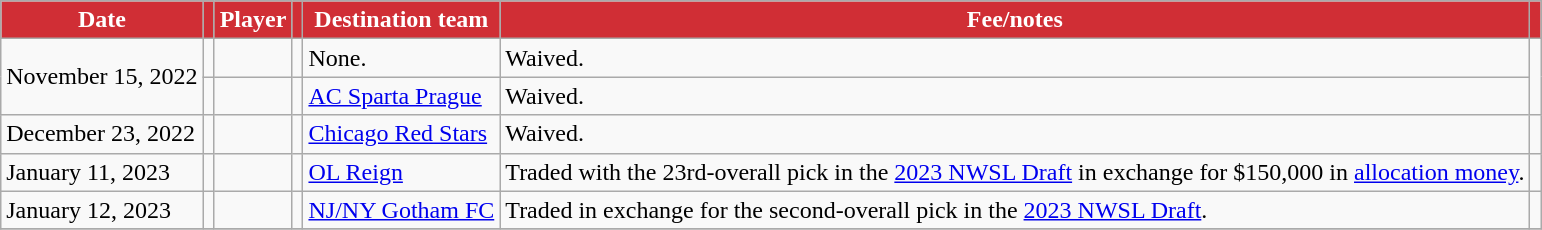<table class="wikitable sortable">
<tr>
<th style="background:#d02e35; color:#fff;" data-sort-type="date">Date</th>
<th style="background:#d02e35; color:#fff;"></th>
<th style="background:#d02e35; color:#fff;">Player</th>
<th style="background:#d02e35; color:#fff;"></th>
<th style="background:#d02e35; color:#fff;">Destination team</th>
<th style="background:#d02e35; color:#fff;">Fee/notes</th>
<th style="background:#d02e35; color:#fff;"></th>
</tr>
<tr>
<td rowspan=2>November 15, 2022</td>
<td></td>
<td></td>
<td></td>
<td>None.</td>
<td>Waived.</td>
<td rowspan=2></td>
</tr>
<tr>
<td></td>
<td></td>
<td></td>
<td> <a href='#'>AC Sparta Prague</a></td>
<td>Waived.</td>
</tr>
<tr>
<td>December 23, 2022</td>
<td></td>
<td></td>
<td></td>
<td> <a href='#'>Chicago Red Stars</a></td>
<td>Waived.</td>
<td></td>
</tr>
<tr>
<td>January 11, 2023</td>
<td></td>
<td></td>
<td></td>
<td> <a href='#'>OL Reign</a></td>
<td>Traded with the 23rd-overall pick in the <a href='#'>2023 NWSL Draft</a> in exchange for $150,000 in <a href='#'>allocation money</a>.</td>
<td></td>
</tr>
<tr>
<td>January 12, 2023</td>
<td></td>
<td></td>
<td></td>
<td> <a href='#'>NJ/NY Gotham FC</a></td>
<td>Traded in exchange for the second-overall pick in the <a href='#'>2023 NWSL Draft</a>.</td>
<td></td>
</tr>
<tr>
</tr>
</table>
